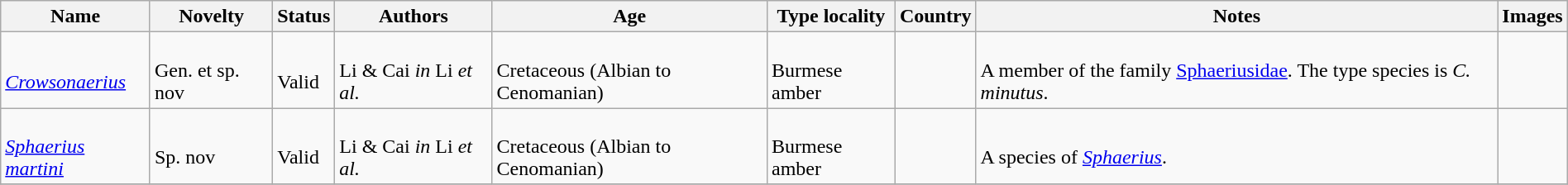<table class="wikitable sortable" align="center" width="100%">
<tr>
<th>Name</th>
<th>Novelty</th>
<th>Status</th>
<th>Authors</th>
<th>Age</th>
<th>Type locality</th>
<th>Country</th>
<th>Notes</th>
<th>Images</th>
</tr>
<tr>
<td><br><em><a href='#'>Crowsonaerius</a></em></td>
<td><br>Gen. et sp. nov</td>
<td><br>Valid</td>
<td><br>Li & Cai <em>in</em> Li <em>et al.</em></td>
<td><br>Cretaceous (Albian to Cenomanian)</td>
<td><br>Burmese amber</td>
<td><br></td>
<td><br>A member of the family <a href='#'>Sphaeriusidae</a>. The type species is <em>C. minutus</em>.</td>
<td></td>
</tr>
<tr>
<td><br><em><a href='#'>Sphaerius martini</a></em></td>
<td><br>Sp. nov</td>
<td><br>Valid</td>
<td><br>Li & Cai <em>in</em> Li <em>et al.</em></td>
<td><br>Cretaceous (Albian to Cenomanian)</td>
<td><br>Burmese amber</td>
<td><br></td>
<td><br>A species of <em><a href='#'>Sphaerius</a></em>.</td>
<td></td>
</tr>
<tr>
</tr>
</table>
